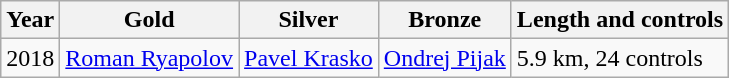<table class="wikitable">
<tr>
<th>Year</th>
<th>Gold</th>
<th>Silver</th>
<th>Bronze</th>
<th>Length and controls</th>
</tr>
<tr>
<td>2018</td>
<td> <a href='#'>Roman Ryapolov</a></td>
<td> <a href='#'>Pavel Krasko</a></td>
<td> <a href='#'>Ondrej Pijak</a></td>
<td>5.9 km, 24 controls</td>
</tr>
</table>
